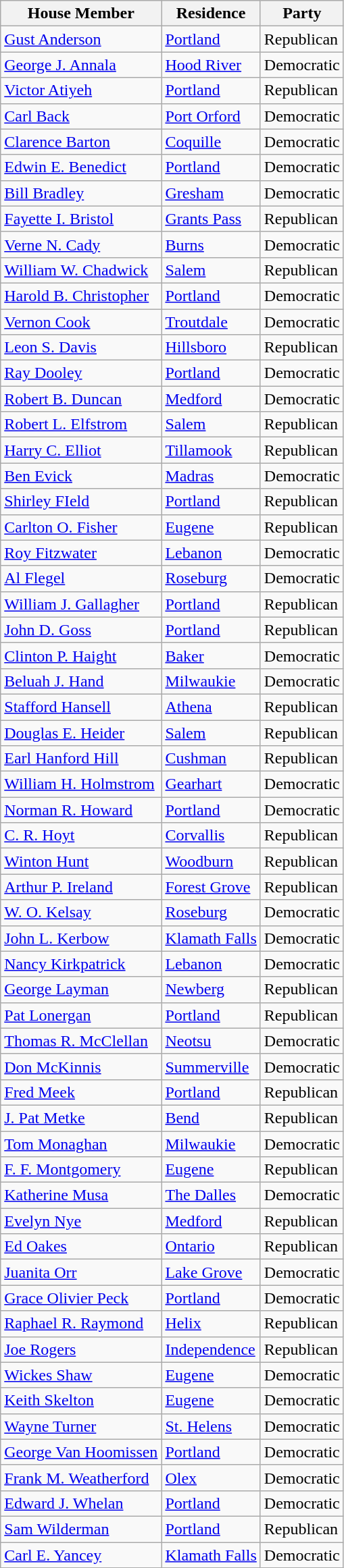<table class="wikitable">
<tr>
<th>House Member</th>
<th>Residence</th>
<th>Party</th>
</tr>
<tr>
<td><a href='#'>Gust Anderson</a></td>
<td><a href='#'>Portland</a></td>
<td>Republican</td>
</tr>
<tr>
<td><a href='#'>George J. Annala</a></td>
<td><a href='#'>Hood River</a></td>
<td>Democratic</td>
</tr>
<tr>
<td><a href='#'>Victor Atiyeh</a></td>
<td><a href='#'>Portland</a></td>
<td>Republican</td>
</tr>
<tr>
<td><a href='#'>Carl Back</a></td>
<td><a href='#'>Port Orford</a></td>
<td>Democratic</td>
</tr>
<tr>
<td><a href='#'>Clarence Barton</a></td>
<td><a href='#'>Coquille</a></td>
<td>Democratic</td>
</tr>
<tr>
<td><a href='#'>Edwin E. Benedict</a></td>
<td><a href='#'>Portland</a></td>
<td>Democratic</td>
</tr>
<tr>
<td><a href='#'>Bill Bradley</a></td>
<td><a href='#'>Gresham</a></td>
<td>Democratic</td>
</tr>
<tr>
<td><a href='#'>Fayette I. Bristol</a></td>
<td><a href='#'>Grants Pass</a></td>
<td>Republican</td>
</tr>
<tr>
<td><a href='#'>Verne N. Cady</a></td>
<td><a href='#'>Burns</a></td>
<td>Democratic</td>
</tr>
<tr>
<td><a href='#'>William W. Chadwick</a></td>
<td><a href='#'>Salem</a></td>
<td>Republican</td>
</tr>
<tr>
<td><a href='#'>Harold B. Christopher</a></td>
<td><a href='#'>Portland</a></td>
<td>Democratic</td>
</tr>
<tr>
<td><a href='#'>Vernon Cook</a></td>
<td><a href='#'>Troutdale</a></td>
<td>Democratic</td>
</tr>
<tr>
<td><a href='#'>Leon S. Davis</a></td>
<td><a href='#'>Hillsboro</a></td>
<td>Republican</td>
</tr>
<tr>
<td><a href='#'>Ray Dooley</a></td>
<td><a href='#'>Portland</a></td>
<td>Democratic</td>
</tr>
<tr>
<td><a href='#'>Robert B. Duncan</a></td>
<td><a href='#'>Medford</a></td>
<td>Democratic</td>
</tr>
<tr>
<td><a href='#'>Robert L. Elfstrom</a></td>
<td><a href='#'>Salem</a></td>
<td>Republican</td>
</tr>
<tr>
<td><a href='#'>Harry C. Elliot</a></td>
<td><a href='#'>Tillamook</a></td>
<td>Republican</td>
</tr>
<tr>
<td><a href='#'>Ben Evick</a></td>
<td><a href='#'>Madras</a></td>
<td>Democratic</td>
</tr>
<tr>
<td><a href='#'>Shirley FIeld</a></td>
<td><a href='#'>Portland</a></td>
<td>Republican</td>
</tr>
<tr>
<td><a href='#'>Carlton O. Fisher</a></td>
<td><a href='#'>Eugene</a></td>
<td>Republican</td>
</tr>
<tr>
<td><a href='#'>Roy Fitzwater</a></td>
<td><a href='#'>Lebanon</a></td>
<td>Democratic</td>
</tr>
<tr>
<td><a href='#'>Al Flegel</a></td>
<td><a href='#'>Roseburg</a></td>
<td>Democratic</td>
</tr>
<tr>
<td><a href='#'>William J. Gallagher</a></td>
<td><a href='#'>Portland</a></td>
<td>Republican</td>
</tr>
<tr>
<td><a href='#'>John D. Goss</a></td>
<td><a href='#'>Portland</a></td>
<td>Republican</td>
</tr>
<tr>
<td><a href='#'>Clinton P. Haight</a></td>
<td><a href='#'>Baker</a></td>
<td>Democratic</td>
</tr>
<tr>
<td><a href='#'>Beluah J. Hand</a></td>
<td><a href='#'>Milwaukie</a></td>
<td>Democratic</td>
</tr>
<tr>
<td><a href='#'>Stafford Hansell</a></td>
<td><a href='#'>Athena</a></td>
<td>Republican</td>
</tr>
<tr>
<td><a href='#'>Douglas E. Heider</a></td>
<td><a href='#'>Salem</a></td>
<td>Republican</td>
</tr>
<tr>
<td><a href='#'>Earl Hanford Hill</a></td>
<td><a href='#'>Cushman</a></td>
<td>Republican</td>
</tr>
<tr>
<td><a href='#'>William H. Holmstrom</a></td>
<td><a href='#'>Gearhart</a></td>
<td>Democratic</td>
</tr>
<tr>
<td><a href='#'>Norman R. Howard</a></td>
<td><a href='#'>Portland</a></td>
<td>Democratic</td>
</tr>
<tr>
<td><a href='#'>C. R. Hoyt</a></td>
<td><a href='#'>Corvallis</a></td>
<td>Republican</td>
</tr>
<tr>
<td><a href='#'>Winton Hunt</a></td>
<td><a href='#'>Woodburn</a></td>
<td>Republican</td>
</tr>
<tr>
<td><a href='#'>Arthur P. Ireland</a></td>
<td><a href='#'>Forest Grove</a></td>
<td>Republican</td>
</tr>
<tr>
<td><a href='#'>W. O. Kelsay</a></td>
<td><a href='#'>Roseburg</a></td>
<td>Democratic</td>
</tr>
<tr>
<td><a href='#'>John L. Kerbow</a></td>
<td><a href='#'>Klamath Falls</a></td>
<td>Democratic</td>
</tr>
<tr>
<td><a href='#'>Nancy Kirkpatrick</a></td>
<td><a href='#'>Lebanon</a></td>
<td>Democratic</td>
</tr>
<tr>
<td><a href='#'>George Layman</a></td>
<td><a href='#'>Newberg</a></td>
<td>Republican</td>
</tr>
<tr>
<td><a href='#'>Pat Lonergan</a></td>
<td><a href='#'>Portland</a></td>
<td>Republican</td>
</tr>
<tr>
<td><a href='#'>Thomas R. McClellan</a></td>
<td><a href='#'>Neotsu</a></td>
<td>Democratic</td>
</tr>
<tr>
<td><a href='#'>Don McKinnis</a></td>
<td><a href='#'>Summerville</a></td>
<td>Democratic</td>
</tr>
<tr>
<td><a href='#'>Fred Meek</a></td>
<td><a href='#'>Portland</a></td>
<td>Republican</td>
</tr>
<tr>
<td><a href='#'>J. Pat Metke</a></td>
<td><a href='#'>Bend</a></td>
<td>Republican</td>
</tr>
<tr>
<td><a href='#'>Tom Monaghan</a></td>
<td><a href='#'>Milwaukie</a></td>
<td>Democratic</td>
</tr>
<tr>
<td><a href='#'>F. F. Montgomery</a></td>
<td><a href='#'>Eugene</a></td>
<td>Republican</td>
</tr>
<tr>
<td><a href='#'>Katherine Musa</a></td>
<td><a href='#'>The Dalles</a></td>
<td>Democratic</td>
</tr>
<tr>
<td><a href='#'>Evelyn Nye</a></td>
<td><a href='#'>Medford</a></td>
<td>Republican</td>
</tr>
<tr>
<td><a href='#'>Ed Oakes</a></td>
<td><a href='#'>Ontario</a></td>
<td>Republican</td>
</tr>
<tr>
<td><a href='#'>Juanita Orr</a></td>
<td><a href='#'>Lake Grove</a></td>
<td>Democratic</td>
</tr>
<tr>
<td><a href='#'>Grace Olivier Peck</a></td>
<td><a href='#'>Portland</a></td>
<td>Democratic</td>
</tr>
<tr>
<td><a href='#'>Raphael R. Raymond</a></td>
<td><a href='#'>Helix</a></td>
<td>Republican</td>
</tr>
<tr>
<td><a href='#'>Joe Rogers</a></td>
<td><a href='#'>Independence</a></td>
<td>Republican</td>
</tr>
<tr>
<td><a href='#'>Wickes Shaw</a></td>
<td><a href='#'>Eugene</a></td>
<td>Democratic</td>
</tr>
<tr>
<td><a href='#'>Keith Skelton</a></td>
<td><a href='#'>Eugene</a></td>
<td>Democratic</td>
</tr>
<tr>
<td><a href='#'>Wayne Turner</a></td>
<td><a href='#'>St. Helens</a></td>
<td>Democratic</td>
</tr>
<tr>
<td><a href='#'>George Van Hoomissen</a></td>
<td><a href='#'>Portland</a></td>
<td>Democratic</td>
</tr>
<tr>
<td><a href='#'>Frank M. Weatherford</a></td>
<td><a href='#'>Olex</a></td>
<td>Democratic</td>
</tr>
<tr>
<td><a href='#'>Edward J. Whelan</a></td>
<td><a href='#'>Portland</a></td>
<td>Democratic</td>
</tr>
<tr>
<td><a href='#'>Sam Wilderman</a></td>
<td><a href='#'>Portland</a></td>
<td>Republican</td>
</tr>
<tr>
<td><a href='#'>Carl E. Yancey</a></td>
<td><a href='#'>Klamath Falls</a></td>
<td>Democratic</td>
</tr>
</table>
